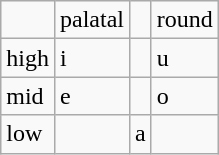<table class="wikitable">
<tr>
<td></td>
<td>palatal</td>
<td></td>
<td>round</td>
</tr>
<tr>
<td>high</td>
<td>i</td>
<td></td>
<td>u</td>
</tr>
<tr>
<td>mid</td>
<td>e</td>
<td></td>
<td>o</td>
</tr>
<tr>
<td>low</td>
<td></td>
<td>a</td>
<td></td>
</tr>
</table>
